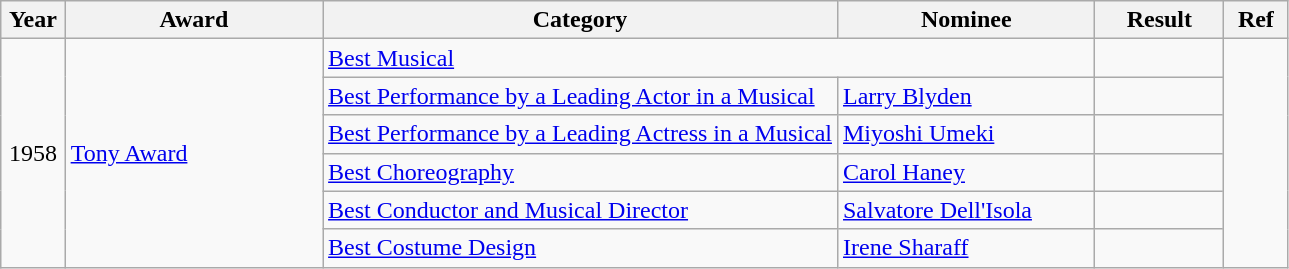<table class="wikitable" style="margin-right: 0;">
<tr>
<th width="5%">Year</th>
<th width="20%">Award</th>
<th width="40%">Category</th>
<th width="20%">Nominee</th>
<th width="10%">Result</th>
<th width="5%">Ref</th>
</tr>
<tr>
<td rowspan="6" align="center">1958</td>
<td rowspan="6"><a href='#'>Tony Award</a></td>
<td colspan="2"><a href='#'>Best Musical</a></td>
<td></td>
<td rowspan="6" align="center"></td>
</tr>
<tr>
<td><a href='#'>Best Performance by a Leading Actor in a Musical</a></td>
<td><a href='#'>Larry Blyden</a></td>
<td></td>
</tr>
<tr>
<td><a href='#'>Best Performance by a Leading Actress in a Musical</a></td>
<td><a href='#'>Miyoshi Umeki</a></td>
<td></td>
</tr>
<tr>
<td><a href='#'>Best Choreography</a></td>
<td><a href='#'>Carol Haney</a></td>
<td></td>
</tr>
<tr>
<td><a href='#'>Best Conductor and Musical Director</a></td>
<td><a href='#'>Salvatore Dell'Isola</a></td>
<td></td>
</tr>
<tr>
<td><a href='#'>Best Costume Design</a></td>
<td><a href='#'>Irene Sharaff</a></td>
<td></td>
</tr>
</table>
